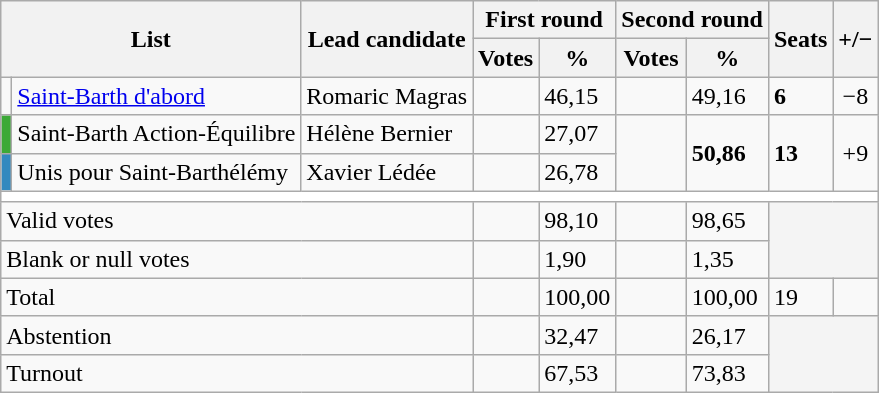<table class="wikitable centre">
<tr>
<th colspan="2" rowspan="2" scope="col">List</th>
<th rowspan="2" scope="col">Lead candidate</th>
<th colspan="2" scope="col">First round</th>
<th colspan="2" scope="col">Second round</th>
<th rowspan="2" scope="col">Seats</th>
<th rowspan="2" scope="col">+/−</th>
</tr>
<tr>
<th scope="col">Votes</th>
<th scope="col">%</th>
<th scope="col">Votes</th>
<th scope="col">%</th>
</tr>
<tr>
<td bgcolor=></td>
<td><a href='#'>Saint-Barth d'abord</a></td>
<td>Romaric Magras</td>
<td></td>
<td>46,15</td>
<td></td>
<td>49,16</td>
<td><strong>6</strong></td>
<td align="center">−8</td>
</tr>
<tr>
<td bgcolor="#3ca937"></td>
<td>Saint-Barth Action-Équilibre</td>
<td>Hélène Bernier</td>
<td></td>
<td>27,07</td>
<td rowspan="2"><strong></strong></td>
<td rowspan="2"><strong>50,86</strong></td>
<td rowspan="2"><strong>13</strong></td>
<td rowspan="2" align="center">+9</td>
</tr>
<tr>
<td bgcolor="#3289bf"></td>
<td>Unis pour Saint-Barthélémy</td>
<td>Xavier Lédée</td>
<td></td>
<td>26,78</td>
</tr>
<tr bgcolor="white">
<td colspan="9"></td>
</tr>
<tr>
<td colspan="3">Valid votes</td>
<td></td>
<td>98,10</td>
<td></td>
<td>98,65</td>
<td colspan="2" rowspan="2" bgcolor="#F4F4F4"></td>
</tr>
<tr>
<td colspan="3">Blank or null votes</td>
<td></td>
<td>1,90</td>
<td></td>
<td>1,35</td>
</tr>
<tr>
<td colspan="3">Total</td>
<td></td>
<td>100,00</td>
<td></td>
<td>100,00</td>
<td>19</td>
<td align="center"></td>
</tr>
<tr>
<td colspan="3">Abstention</td>
<td></td>
<td>32,47</td>
<td></td>
<td>26,17</td>
<td colspan="2" rowspan="2" bgcolor="#F4F4F4"></td>
</tr>
<tr>
<td colspan="3">Turnout</td>
<td></td>
<td>67,53</td>
<td></td>
<td>73,83</td>
</tr>
</table>
